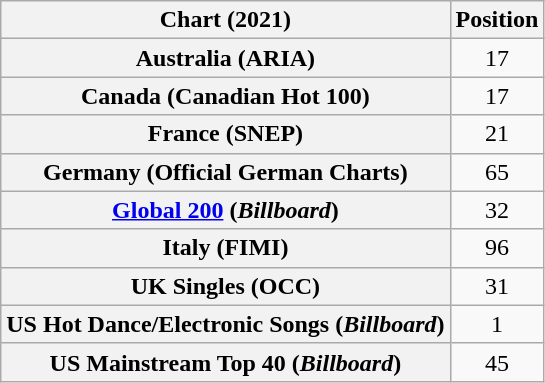<table class="wikitable sortable plainrowheaders" style="text-align:center">
<tr>
<th scope="col">Chart (2021)</th>
<th scope="col">Position</th>
</tr>
<tr>
<th scope="row">Australia (ARIA)</th>
<td>17</td>
</tr>
<tr>
<th scope="row">Canada (Canadian Hot 100)</th>
<td>17</td>
</tr>
<tr>
<th scope="row">France (SNEP)</th>
<td>21</td>
</tr>
<tr>
<th scope="row">Germany (Official German Charts)</th>
<td>65</td>
</tr>
<tr>
<th scope="row"><a href='#'>Global 200</a> (<em>Billboard</em>)</th>
<td>32</td>
</tr>
<tr>
<th scope="row">Italy (FIMI)</th>
<td>96</td>
</tr>
<tr>
<th scope="row">UK Singles (OCC)</th>
<td>31</td>
</tr>
<tr>
<th scope="row">US Hot Dance/Electronic Songs (<em>Billboard</em>)</th>
<td>1</td>
</tr>
<tr>
<th scope="row">US Mainstream Top 40 (<em>Billboard</em>)</th>
<td>45</td>
</tr>
</table>
